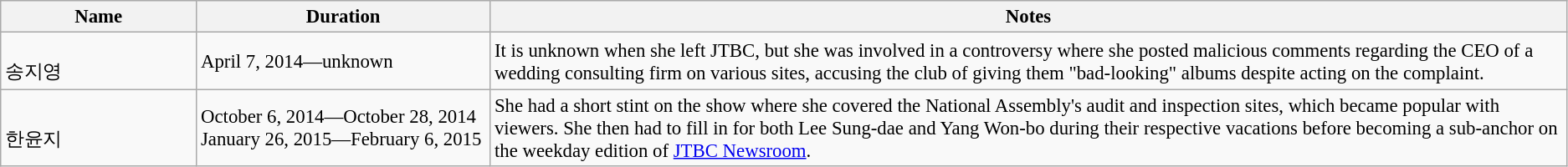<table class="wikitable" style="font-size:95%">
<tr>
<th style="width:10%; text-align:center;">Name</th>
<th style="width:15%; text-align:center;">Duration</th>
<th style="width:55%; text-align:center;">Notes</th>
</tr>
<tr>
<td><br>송지영</td>
<td>April 7, 2014—unknown</td>
<td style="text-align:left;">It is unknown when she left JTBC, but she was involved in a controversy where she posted malicious comments regarding the CEO of a wedding consulting firm on various sites, accusing the club of giving them "bad-looking" albums despite acting on the complaint.</td>
</tr>
<tr>
<td><br>한윤지</td>
<td>October 6, 2014—October 28, 2014<br>January 26, 2015—February 6, 2015</td>
<td style="text-align:left;">She had a short stint on the show where she covered the National Assembly's audit and inspection sites, which became popular with viewers. She then had to fill in for both Lee Sung-dae and Yang Won-bo during their respective vacations before becoming a sub-anchor on the weekday edition of <a href='#'>JTBC Newsroom</a>.</td>
</tr>
</table>
